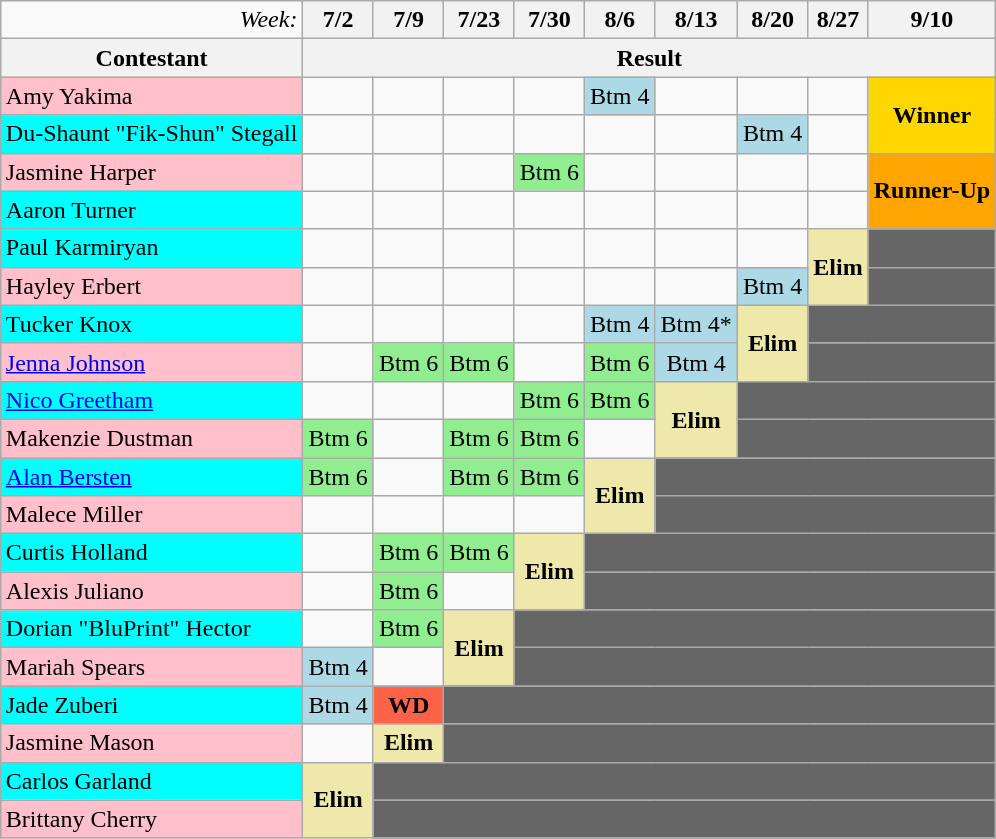<table class="wikitable" style="margin:1em auto;">
<tr>
<td align="right"><em>Week:</em></td>
<th>7/2</th>
<th>7/9</th>
<th>7/23</th>
<th>7/30</th>
<th>8/6</th>
<th>8/13</th>
<th>8/20</th>
<th>8/27</th>
<th>9/10</th>
</tr>
<tr>
<th>Contestant</th>
<th colspan="22" style="text-align:center;">Result</th>
</tr>
<tr>
<td style="background:Pink;">Amy Yakima</td>
<td></td>
<td></td>
<td></td>
<td></td>
<td style="background:lightblue; text-align:center;">Btm 4</td>
<td></td>
<td></td>
<td></td>
<td rowspan="2"  style="background:gold; text-align:center;"><strong>Winner</strong></td>
</tr>
<tr>
<td style="background:cyan;">Du-Shaunt "Fik-Shun" Stegall</td>
<td></td>
<td></td>
<td></td>
<td></td>
<td></td>
<td></td>
<td style="background:lightblue; text-align:center;">Btm 4</td>
<td></td>
</tr>
<tr>
<td style="background:Pink;">Jasmine Harper</td>
<td></td>
<td></td>
<td></td>
<td style="background:lightgreen; text-align:center;">Btm 6</td>
<td></td>
<td></td>
<td></td>
<td></td>
<td rowspan="2"  style="background:orange; text-align:center;"><strong>Runner-Up</strong></td>
</tr>
<tr>
<td style="background:cyan;">Aaron Turner</td>
<td></td>
<td></td>
<td></td>
<td></td>
<td></td>
<td></td>
<td></td>
<td></td>
</tr>
<tr>
<td style="background:cyan;">Paul Karmiryan</td>
<td></td>
<td></td>
<td></td>
<td></td>
<td></td>
<td></td>
<td></td>
<td rowspan="2"  style="text-align:center; background:palegoldenrod;"><strong>Elim</strong></td>
<td colspan="6" style="background:#666;"></td>
</tr>
<tr>
<td style="background:Pink;">Hayley Erbert</td>
<td></td>
<td></td>
<td></td>
<td></td>
<td></td>
<td></td>
<td style="background:lightblue; text-align:center;">Btm 4</td>
<td colspan="6" style="background:#666;"></td>
</tr>
<tr>
<td style="background:cyan;">Tucker Knox</td>
<td></td>
<td></td>
<td></td>
<td></td>
<td style="background:lightblue; text-align:center;">Btm 4</td>
<td style="background:lightblue; text-align:center;">Btm 4* </td>
<td rowspan="2"  style="text-align:center; background:palegoldenrod;"><strong>Elim</strong></td>
<td colspan="6" style="background:#666;"></td>
</tr>
<tr>
<td style="background:Pink;"><a href='#'>Jenna Johnson</a></td>
<td></td>
<td style="background:lightgreen; text-align:center;">Btm 6</td>
<td style="background:lightgreen; text-align:center;">Btm 6</td>
<td></td>
<td style="background:lightgreen; text-align:center;">Btm 6</td>
<td style="background:lightblue; text-align:center;">Btm 4</td>
<td colspan="6" style="background:#666;"></td>
</tr>
<tr>
<td style="background:cyan;"><a href='#'>Nico Greetham</a></td>
<td></td>
<td></td>
<td></td>
<td style="background:lightgreen; text-align:center;">Btm 6</td>
<td style="background:lightgreen; text-align:center;">Btm 6</td>
<td rowspan="2"  style="text-align:center; background:palegoldenrod;"><strong>Elim</strong></td>
<td colspan="7" style="background:#666;"></td>
</tr>
<tr>
<td style="background:Pink;">Makenzie Dustman</td>
<td style="background:lightgreen; text-align:center;">Btm 6</td>
<td></td>
<td style="background:lightgreen; text-align:center;">Btm 6</td>
<td style="background:lightgreen; text-align:center;">Btm 6</td>
<td></td>
<td colspan="7" style="background:#666;"></td>
</tr>
<tr>
<td style="background:cyan;"><a href='#'>Alan Bersten</a></td>
<td style="background:lightgreen; text-align:center;">Btm 6</td>
<td></td>
<td style="background:lightgreen; text-align:center;">Btm 6</td>
<td style="background:lightgreen; text-align:center;">Btm 6</td>
<td rowspan="2"  style="text-align:center; background:palegoldenrod;"><strong>Elim</strong></td>
<td colspan="7" style="background:#666;"></td>
</tr>
<tr>
<td style="background:Pink;">Malece Miller</td>
<td></td>
<td></td>
<td></td>
<td></td>
<td colspan="7" style="background:#666;"></td>
</tr>
<tr>
<td style="background:cyan;">Curtis Holland</td>
<td></td>
<td style="background:lightgreen; text-align:center;">Btm 6</td>
<td style="background:lightgreen; text-align:center;">Btm 6</td>
<td rowspan="2"  style="text-align:center; background:palegoldenrod;"><strong>Elim</strong></td>
<td colspan="7" style="background:#666;"></td>
</tr>
<tr>
<td style="background:Pink;">Alexis Juliano</td>
<td></td>
<td style="background:lightgreen; text-align:center;">Btm 6</td>
<td></td>
<td colspan="7" style="background:#666;"></td>
</tr>
<tr>
<td style="background:cyan;">Dorian "BluPrint" Hector</td>
<td></td>
<td style="background:lightgreen; text-align:center;">Btm 6</td>
<td rowspan="2"  style="text-align:center; background:palegoldenrod;"><strong>Elim</strong></td>
<td colspan="7" style="background:#666;"></td>
</tr>
<tr>
<td style="background:Pink;">Mariah Spears</td>
<td style="background:lightblue; text-align:center;">Btm 4</td>
<td></td>
<td colspan="7" style="background:#666;"></td>
</tr>
<tr>
<td style="background:cyan;">Jade Zuberi</td>
<td style="background:lightblue; text-align:center;">Btm 4</td>
<td style="background:tomato; text-align:center;"><strong>WD</strong></td>
<td colspan="8" style="background:#666;"></td>
</tr>
<tr>
<td style="background:Pink;">Jasmine Mason</td>
<td></td>
<td style="text-align:center; background:palegoldenrod;"><strong>Elim</strong></td>
<td colspan="8" style="background:#666;"></td>
</tr>
<tr>
<td style="background:cyan;">Carlos Garland</td>
<td rowspan="2"  style="text-align:center; background:palegoldenrod;"><strong>Elim</strong></td>
<td colspan="9" style="background:#666;"></td>
</tr>
<tr>
<td style="background:Pink;">Brittany Cherry</td>
<td colspan="9" style="background:#666;"></td>
</tr>
</table>
